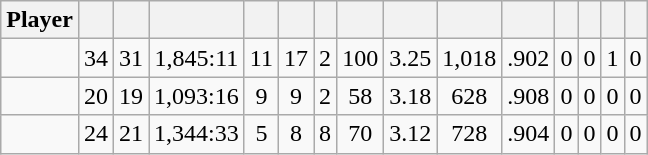<table class="wikitable sortable" style="text-align:center;">
<tr>
<th>Player</th>
<th></th>
<th></th>
<th></th>
<th></th>
<th></th>
<th></th>
<th></th>
<th></th>
<th></th>
<th></th>
<th></th>
<th></th>
<th></th>
<th></th>
</tr>
<tr>
<td></td>
<td>34</td>
<td>31</td>
<td>1,845:11</td>
<td>11</td>
<td>17</td>
<td>2</td>
<td>100</td>
<td>3.25</td>
<td>1,018</td>
<td>.902</td>
<td>0</td>
<td>0</td>
<td>1</td>
<td>0</td>
</tr>
<tr>
<td></td>
<td>20</td>
<td>19</td>
<td>1,093:16</td>
<td>9</td>
<td>9</td>
<td>2</td>
<td>58</td>
<td>3.18</td>
<td>628</td>
<td>.908</td>
<td>0</td>
<td>0</td>
<td>0</td>
<td>0</td>
</tr>
<tr>
<td></td>
<td>24</td>
<td>21</td>
<td>1,344:33</td>
<td>5</td>
<td>8</td>
<td>8</td>
<td>70</td>
<td>3.12</td>
<td>728</td>
<td>.904</td>
<td>0</td>
<td>0</td>
<td>0</td>
<td>0</td>
</tr>
</table>
